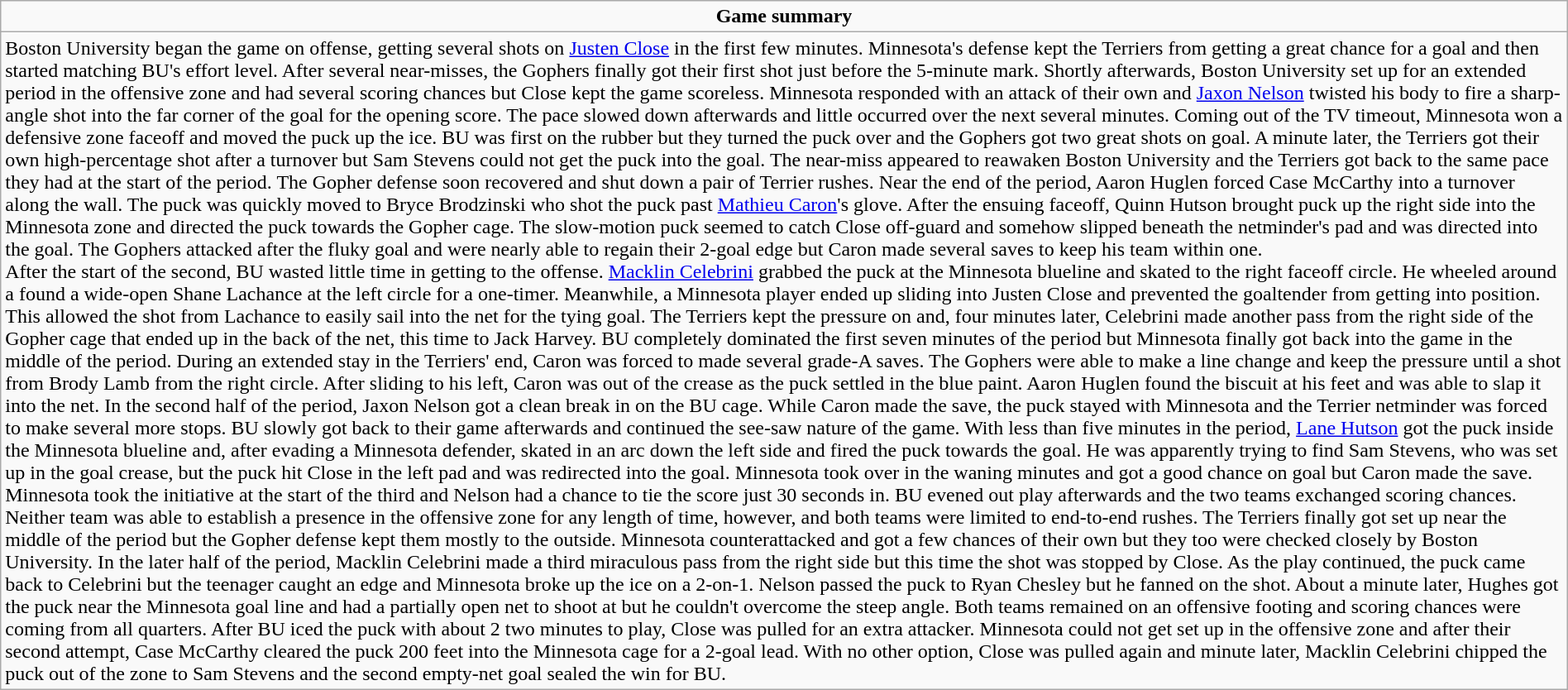<table role="presentation" class="wikitable mw-collapsible autocollapse" width=100%>
<tr>
<td align=center><strong>Game summary</strong></td>
</tr>
<tr>
<td>Boston University began the game on offense, getting several shots on <a href='#'>Justen Close</a> in the first few minutes. Minnesota's defense kept the Terriers from getting a great chance for a goal and then started matching BU's effort level. After several near-misses, the Gophers finally got their first shot just before the 5-minute mark. Shortly afterwards, Boston University set up for an extended period in the offensive zone and had several scoring chances but Close kept the game scoreless. Minnesota responded with an attack of their own and <a href='#'>Jaxon Nelson</a> twisted his body to fire a sharp-angle shot into the far corner of the goal for the opening score. The pace slowed down afterwards and little occurred over the next several minutes. Coming out of the TV timeout, Minnesota won a defensive zone faceoff and moved the puck up the ice. BU was first on the rubber but they turned the puck over and the Gophers got two great shots on goal. A minute later, the Terriers got their own high-percentage shot after a turnover but Sam Stevens could not get the puck into the goal. The near-miss appeared to reawaken Boston University and the Terriers got back to the same pace they had at the start of the period. The Gopher defense soon recovered and shut down a pair of Terrier rushes. Near the end of the period, Aaron Huglen forced Case McCarthy into a turnover along the wall. The puck was quickly moved to Bryce Brodzinski who shot the puck past <a href='#'>Mathieu Caron</a>'s glove. After the ensuing faceoff, Quinn Hutson brought puck up the right side into the Minnesota zone and directed the puck towards the Gopher cage. The slow-motion puck seemed to catch Close off-guard and somehow slipped beneath the netminder's pad and was directed into the goal. The Gophers attacked after the fluky goal and were nearly able to regain their 2-goal edge but Caron made several saves to keep his team within one.<br>After the start of the second, BU wasted little time in getting to the offense. <a href='#'>Macklin Celebrini</a> grabbed the puck at the Minnesota blueline and skated to the right faceoff circle. He wheeled around a found a wide-open Shane Lachance at the left circle for a one-timer. Meanwhile, a Minnesota player ended up sliding into Justen Close and prevented the goaltender from getting into position. This allowed the shot from Lachance  to easily sail into the net for the tying goal. The Terriers kept the pressure on and, four minutes later, Celebrini made another pass from the right side of the Gopher cage that ended up in the back of the net, this time to Jack Harvey. BU completely dominated the first seven minutes of the period but Minnesota finally got back into the game in the middle of the period. During an extended stay in the Terriers' end, Caron was forced to made several grade-A saves. The Gophers were able to make a line change and keep the pressure until a shot from Brody Lamb from the right circle. After sliding to his left, Caron was out of the crease as the puck settled in the blue paint. Aaron Huglen found the biscuit at his feet and was able to slap it into the net. In the second half of the period, Jaxon Nelson got a clean break in on the BU cage. While Caron made the save, the puck stayed with Minnesota and the Terrier netminder was forced to make several more stops. BU slowly got back to their game afterwards and continued the see-saw nature of the game. With less than five minutes in the period, <a href='#'>Lane Hutson</a> got the puck inside the Minnesota blueline and, after evading a Minnesota defender, skated in an arc down the left side and fired the puck towards the goal. He was apparently trying to find Sam Stevens, who was set up in the goal crease, but the puck hit Close in the left pad and was redirected into the goal. Minnesota took over in the waning minutes and got a good chance on goal but Caron made the save.<br>Minnesota took the initiative at the start of the third and Nelson had a chance to tie the score just 30 seconds in. BU evened out play afterwards and the two teams exchanged scoring chances. Neither team was able to establish a presence in the offensive zone for any length of time, however, and both teams were limited to end-to-end rushes. The Terriers finally got set up near the middle of the period but the Gopher defense kept them mostly to the outside. Minnesota counterattacked and got a few chances of their own but they too were checked closely by Boston University. In the later half of the period, Macklin Celebrini made a third miraculous pass from the right side but this time the shot was stopped by Close. As the play continued, the puck came back to Celebrini but the teenager caught an edge and Minnesota broke up the ice on a 2-on-1. Nelson passed the puck to Ryan Chesley but he fanned on the shot. About a minute later, Hughes got the puck near the Minnesota goal line and had a partially open net to shoot at but he couldn't overcome the steep angle. Both teams remained on an offensive footing and scoring chances were coming from all quarters. After BU iced the puck with about 2 two minutes to play, Close was pulled for an extra attacker. Minnesota could not get set up in the offensive zone and after their second attempt, Case McCarthy cleared the puck 200 feet into the Minnesota cage for a 2-goal lead. With no other option, Close was pulled again and minute later, Macklin Celebrini chipped the puck out of the zone to Sam Stevens and the second empty-net goal sealed the win for BU.</td>
</tr>
</table>
